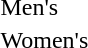<table>
<tr>
<td>Men's<br></td>
<td></td>
<td></td>
<td></td>
</tr>
<tr>
<td>Women's<br></td>
<td></td>
<td></td>
<td></td>
</tr>
</table>
